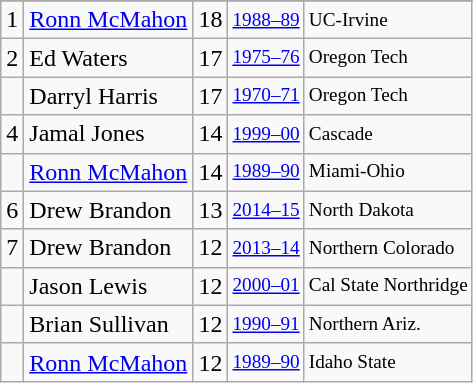<table class="wikitable">
<tr>
</tr>
<tr>
<td>1</td>
<td><a href='#'>Ronn McMahon</a></td>
<td>18</td>
<td style="font-size:80%;"><a href='#'>1988–89</a></td>
<td style="font-size:80%;">UC-Irvine</td>
</tr>
<tr>
<td>2</td>
<td>Ed Waters</td>
<td>17</td>
<td style="font-size:80%;"><a href='#'>1975–76</a></td>
<td style="font-size:80%;">Oregon Tech</td>
</tr>
<tr>
<td></td>
<td>Darryl Harris</td>
<td>17</td>
<td style="font-size:80%;"><a href='#'>1970–71</a></td>
<td style="font-size:80%;">Oregon Tech</td>
</tr>
<tr>
<td>4</td>
<td>Jamal Jones</td>
<td>14</td>
<td style="font-size:80%;"><a href='#'>1999–00</a></td>
<td style="font-size:80%;">Cascade</td>
</tr>
<tr>
<td></td>
<td><a href='#'>Ronn McMahon</a></td>
<td>14</td>
<td style="font-size:80%;"><a href='#'>1989–90</a></td>
<td style="font-size:80%;">Miami-Ohio</td>
</tr>
<tr>
<td>6</td>
<td>Drew Brandon</td>
<td>13</td>
<td style="font-size:80%;"><a href='#'>2014–15</a></td>
<td style="font-size:80%;">North Dakota</td>
</tr>
<tr>
<td>7</td>
<td>Drew Brandon</td>
<td>12</td>
<td style="font-size:80%;"><a href='#'>2013–14</a></td>
<td style="font-size:80%;">Northern Colorado</td>
</tr>
<tr>
<td></td>
<td>Jason Lewis</td>
<td>12</td>
<td style="font-size:80%;"><a href='#'>2000–01</a></td>
<td style="font-size:80%;">Cal State Northridge</td>
</tr>
<tr>
<td></td>
<td>Brian Sullivan</td>
<td>12</td>
<td style="font-size:80%;"><a href='#'>1990–91</a></td>
<td style="font-size:80%;">Northern Ariz.</td>
</tr>
<tr>
<td></td>
<td><a href='#'>Ronn McMahon</a></td>
<td>12</td>
<td style="font-size:80%;"><a href='#'>1989–90</a></td>
<td style="font-size:80%;">Idaho State</td>
</tr>
</table>
